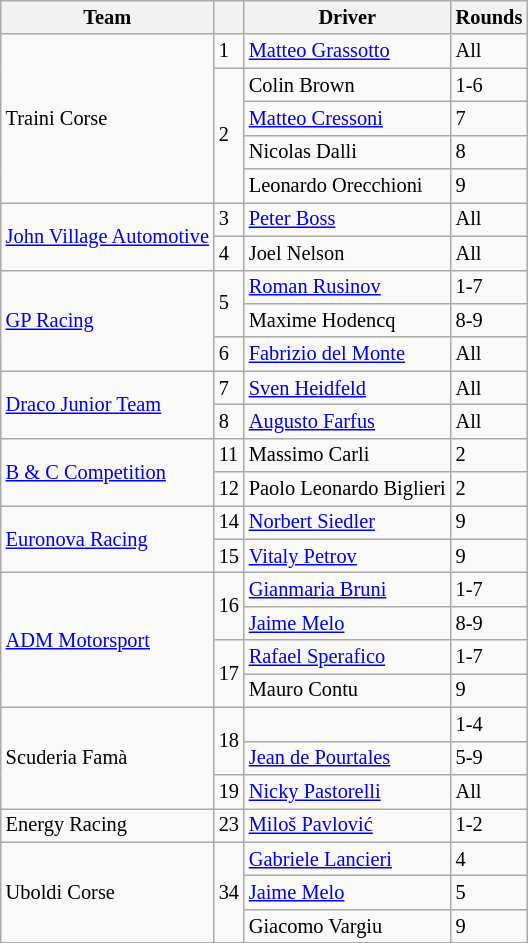<table class="wikitable" style="font-size:85%">
<tr>
<th>Team</th>
<th></th>
<th>Driver</th>
<th>Rounds</th>
</tr>
<tr>
<td rowspan=5> Traini Corse</td>
<td>1</td>
<td> <a href='#'>Matteo Grassotto</a></td>
<td>All</td>
</tr>
<tr>
<td rowspan=4>2</td>
<td> Colin Brown</td>
<td>1-6</td>
</tr>
<tr>
<td> <a href='#'>Matteo Cressoni</a></td>
<td>7</td>
</tr>
<tr>
<td> Nicolas Dalli</td>
<td>8</td>
</tr>
<tr>
<td nowrap> Leonardo Orecchioni</td>
<td>9</td>
</tr>
<tr>
<td rowspan=2 nowrap> <a href='#'>John Village Automotive</a></td>
<td>3</td>
<td> <a href='#'>Peter Boss</a></td>
<td>All</td>
</tr>
<tr>
<td>4</td>
<td> Joel Nelson</td>
<td>All</td>
</tr>
<tr>
<td rowspan=3> <a href='#'>GP Racing</a></td>
<td rowspan=2>5</td>
<td> <a href='#'>Roman Rusinov</a></td>
<td>1-7</td>
</tr>
<tr>
<td> Maxime Hodencq</td>
<td>8-9</td>
</tr>
<tr>
<td>6</td>
<td> <a href='#'>Fabrizio del Monte</a></td>
<td>All</td>
</tr>
<tr>
<td rowspan=2> <a href='#'>Draco Junior Team</a></td>
<td>7</td>
<td> <a href='#'>Sven Heidfeld</a></td>
<td>All</td>
</tr>
<tr>
<td>8</td>
<td> <a href='#'>Augusto Farfus</a></td>
<td>All</td>
</tr>
<tr>
<td rowspan=2> <a href='#'>B & C Competition</a></td>
<td>11</td>
<td> Massimo Carli</td>
<td>2</td>
</tr>
<tr>
<td>12</td>
<td> Paolo Leonardo Biglieri</td>
<td>2</td>
</tr>
<tr>
<td rowspan=2> <a href='#'>Euronova Racing</a></td>
<td>14</td>
<td> <a href='#'>Norbert Siedler</a></td>
<td>9</td>
</tr>
<tr>
<td>15</td>
<td> <a href='#'>Vitaly Petrov</a></td>
<td>9</td>
</tr>
<tr>
<td rowspan=4> <a href='#'>ADM Motorsport</a></td>
<td rowspan=2>16</td>
<td> <a href='#'>Gianmaria Bruni</a></td>
<td>1-7</td>
</tr>
<tr>
<td> <a href='#'>Jaime Melo</a></td>
<td>8-9</td>
</tr>
<tr>
<td rowspan=2>17</td>
<td> <a href='#'>Rafael Sperafico</a></td>
<td>1-7</td>
</tr>
<tr>
<td> Mauro Contu</td>
<td>9</td>
</tr>
<tr>
<td rowspan=3> Scuderia Famà</td>
<td rowspan=2>18</td>
<td> </td>
<td>1-4</td>
</tr>
<tr>
<td> <a href='#'>Jean de Pourtales</a></td>
<td>5-9</td>
</tr>
<tr>
<td>19</td>
<td> <a href='#'>Nicky Pastorelli</a></td>
<td>All</td>
</tr>
<tr>
<td> Energy Racing</td>
<td>23</td>
<td> <a href='#'>Miloš Pavlović</a></td>
<td>1-2</td>
</tr>
<tr>
<td rowspan=3> Uboldi Corse</td>
<td rowspan=3>34</td>
<td> <a href='#'>Gabriele Lancieri</a></td>
<td>4</td>
</tr>
<tr>
<td> <a href='#'>Jaime Melo</a></td>
<td>5</td>
</tr>
<tr>
<td> Giacomo Vargiu</td>
<td>9</td>
</tr>
</table>
